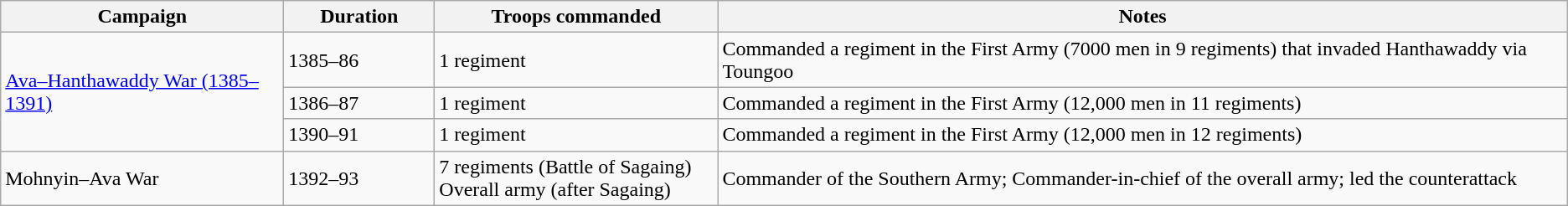<table class="wikitable" border="1">
<tr>
<th width=10%>Campaign</th>
<th width=5%>Duration</th>
<th width=10%>Troops commanded</th>
<th width=30%>Notes</th>
</tr>
<tr>
<td rowspan=3><a href='#'>Ava–Hanthawaddy War (1385–1391)</a></td>
<td>1385–86</td>
<td>1 regiment</td>
<td>Commanded a regiment in the First Army (7000 men in 9 regiments) that invaded Hanthawaddy via Toungoo</td>
</tr>
<tr>
<td>1386–87</td>
<td>1 regiment</td>
<td>Commanded a regiment in the First Army (12,000 men in 11 regiments)</td>
</tr>
<tr>
<td>1390–91</td>
<td>1 regiment</td>
<td>Commanded a regiment in the First Army (12,000 men in 12 regiments)</td>
</tr>
<tr>
<td>Mohnyin–Ava War</td>
<td>1392–93</td>
<td>7 regiments (Battle of Sagaing) <br> Overall army (after Sagaing)</td>
<td>Commander of the Southern Army; Commander-in-chief of the overall army; led the counterattack</td>
</tr>
</table>
